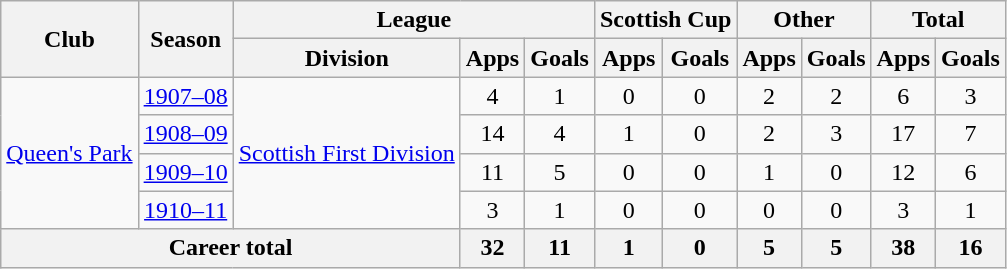<table class="wikitable" style="text-align: center;">
<tr>
<th rowspan="2">Club</th>
<th rowspan="2">Season</th>
<th colspan="3">League</th>
<th colspan="2">Scottish Cup</th>
<th colspan="2">Other</th>
<th colspan="2">Total</th>
</tr>
<tr>
<th>Division</th>
<th>Apps</th>
<th>Goals</th>
<th>Apps</th>
<th>Goals</th>
<th>Apps</th>
<th>Goals</th>
<th>Apps</th>
<th>Goals</th>
</tr>
<tr>
<td rowspan="4"><a href='#'>Queen's Park</a></td>
<td><a href='#'>1907–08</a></td>
<td rowspan="4"><a href='#'>Scottish First Division</a></td>
<td>4</td>
<td>1</td>
<td>0</td>
<td>0</td>
<td>2</td>
<td>2</td>
<td>6</td>
<td>3</td>
</tr>
<tr>
<td><a href='#'>1908–09</a></td>
<td>14</td>
<td>4</td>
<td>1</td>
<td>0</td>
<td>2</td>
<td>3</td>
<td>17</td>
<td>7</td>
</tr>
<tr>
<td><a href='#'>1909–10</a></td>
<td>11</td>
<td>5</td>
<td>0</td>
<td>0</td>
<td>1</td>
<td>0</td>
<td>12</td>
<td>6</td>
</tr>
<tr>
<td><a href='#'>1910–11</a></td>
<td>3</td>
<td>1</td>
<td>0</td>
<td>0</td>
<td>0</td>
<td>0</td>
<td>3</td>
<td>1</td>
</tr>
<tr>
<th colspan="3">Career total</th>
<th>32</th>
<th>11</th>
<th>1</th>
<th>0</th>
<th>5</th>
<th>5</th>
<th>38</th>
<th>16</th>
</tr>
</table>
